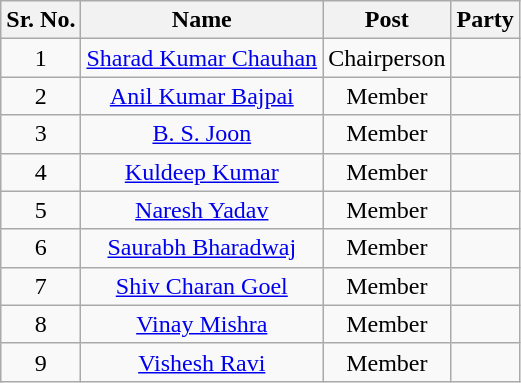<table class="wikitable sortable">
<tr>
<th>Sr. No.</th>
<th>Name</th>
<th>Post</th>
<th colspan="2">Party</th>
</tr>
<tr align="center">
<td>1</td>
<td><a href='#'>Sharad Kumar Chauhan</a></td>
<td>Chairperson</td>
<td></td>
</tr>
<tr align="center">
<td>2</td>
<td><a href='#'>Anil Kumar Bajpai</a></td>
<td>Member</td>
<td></td>
</tr>
<tr align="center">
<td>3</td>
<td><a href='#'>B. S. Joon</a></td>
<td>Member</td>
<td></td>
</tr>
<tr align="center">
<td>4</td>
<td><a href='#'>Kuldeep Kumar</a></td>
<td>Member</td>
<td></td>
</tr>
<tr align="center">
<td>5</td>
<td><a href='#'>Naresh Yadav</a></td>
<td>Member</td>
<td></td>
</tr>
<tr align="center">
<td>6</td>
<td><a href='#'>Saurabh Bharadwaj</a></td>
<td>Member</td>
<td></td>
</tr>
<tr align="center">
<td>7</td>
<td><a href='#'>Shiv Charan Goel</a></td>
<td>Member</td>
<td></td>
</tr>
<tr align="center">
<td>8</td>
<td><a href='#'>Vinay Mishra</a></td>
<td>Member</td>
<td></td>
</tr>
<tr align="center">
<td>9</td>
<td><a href='#'>Vishesh Ravi</a></td>
<td>Member</td>
<td></td>
</tr>
</table>
